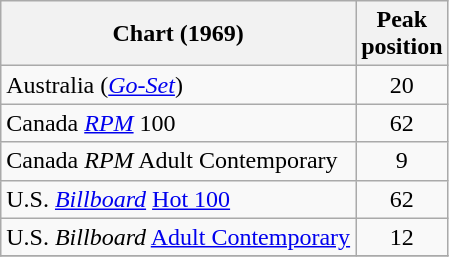<table class="wikitable sortable">
<tr>
<th align="left">Chart (1969)</th>
<th align="left">Peak<br>position</th>
</tr>
<tr>
<td>Australia (<em><a href='#'>Go-Set</a></em>)</td>
<td style="text-align:center;">20</td>
</tr>
<tr>
<td>Canada <a href='#'><em>RPM</em></a> 100</td>
<td style="text-align:center;">62</td>
</tr>
<tr>
<td align="left">Canada <em>RPM</em> Adult Contemporary</td>
<td style="text-align:center;">9</td>
</tr>
<tr>
<td align="left">U.S. <em><a href='#'>Billboard</a></em> <a href='#'>Hot 100</a></td>
<td style="text-align:center;">62</td>
</tr>
<tr>
<td align="left">U.S. <em>Billboard</em> <a href='#'>Adult Contemporary</a></td>
<td style="text-align:center;">12</td>
</tr>
<tr>
</tr>
</table>
